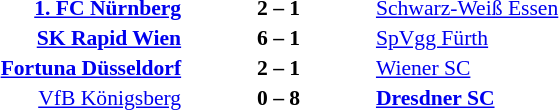<table width=100% cellspacing=1>
<tr>
<th width=25%></th>
<th width=10%></th>
<th width=25%></th>
<th></th>
</tr>
<tr style=font-size:90%>
<td align=right><strong><a href='#'>1. FC Nürnberg</a></strong></td>
<td align=center><strong>2 – 1</strong></td>
<td><a href='#'>Schwarz-Weiß Essen</a></td>
</tr>
<tr style=font-size:90%>
<td align=right><strong><a href='#'>SK Rapid Wien</a></strong></td>
<td align=center><strong>6 – 1</strong></td>
<td><a href='#'>SpVgg Fürth</a></td>
</tr>
<tr style=font-size:90%>
<td align=right><strong><a href='#'>Fortuna Düsseldorf</a></strong></td>
<td align=center><strong>2 – 1</strong></td>
<td><a href='#'>Wiener SC</a></td>
</tr>
<tr style=font-size:90%>
<td align=right><a href='#'>VfB Königsberg</a></td>
<td align=center><strong>0 – 8</strong></td>
<td><strong><a href='#'>Dresdner SC</a></strong></td>
</tr>
</table>
